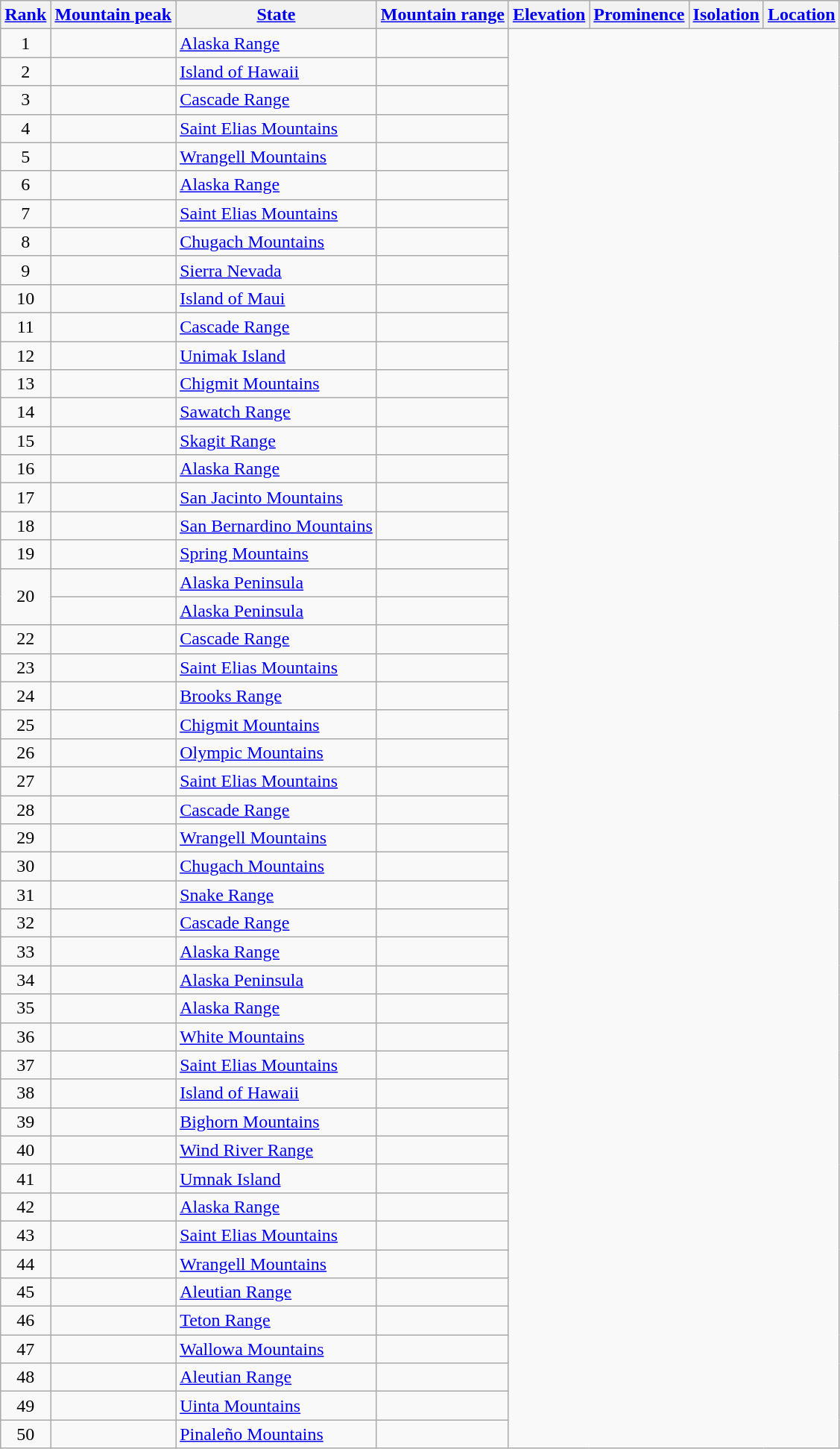<table class="wikitable sortable">
<tr>
<th><a href='#'>Rank</a></th>
<th><a href='#'>Mountain peak</a></th>
<th><a href='#'>State</a></th>
<th><a href='#'>Mountain range</a></th>
<th><a href='#'>Elevation</a></th>
<th><a href='#'>Prominence</a></th>
<th><a href='#'>Isolation</a></th>
<th><a href='#'>Location</a></th>
</tr>
<tr>
<td align=center>1<br></td>
<td></td>
<td><a href='#'>Alaska Range</a><br></td>
<td></td>
</tr>
<tr>
<td align=center>2<br></td>
<td></td>
<td><a href='#'>Island of Hawaii</a><br></td>
<td></td>
</tr>
<tr>
<td align=center>3<br></td>
<td></td>
<td><a href='#'>Cascade Range</a><br></td>
<td></td>
</tr>
<tr>
<td align=center>4<br></td>
<td><br></td>
<td><a href='#'>Saint Elias Mountains</a><br></td>
<td></td>
</tr>
<tr>
<td align=center>5<br></td>
<td></td>
<td><a href='#'>Wrangell Mountains</a><br></td>
<td></td>
</tr>
<tr>
<td align=center>6<br></td>
<td></td>
<td><a href='#'>Alaska Range</a><br></td>
<td></td>
</tr>
<tr>
<td align=center>7<br></td>
<td><br></td>
<td><a href='#'>Saint Elias Mountains</a><br></td>
<td></td>
</tr>
<tr>
<td align=center>8<br></td>
<td></td>
<td><a href='#'>Chugach Mountains</a><br></td>
<td></td>
</tr>
<tr>
<td align=center>9<br></td>
<td></td>
<td><a href='#'>Sierra Nevada</a><br></td>
<td></td>
</tr>
<tr>
<td align=center>10<br></td>
<td></td>
<td><a href='#'>Island of Maui</a><br></td>
<td></td>
</tr>
<tr>
<td align=center>11<br></td>
<td></td>
<td><a href='#'>Cascade Range</a><br></td>
<td></td>
</tr>
<tr>
<td align=center>12<br></td>
<td></td>
<td><a href='#'>Unimak Island</a><br></td>
<td></td>
</tr>
<tr>
<td align=center>13<br></td>
<td></td>
<td><a href='#'>Chigmit Mountains</a><br></td>
<td></td>
</tr>
<tr>
<td align=center>14<br></td>
<td></td>
<td><a href='#'>Sawatch Range</a><br></td>
<td></td>
</tr>
<tr>
<td align=center>15<br></td>
<td></td>
<td><a href='#'>Skagit Range</a><br></td>
<td></td>
</tr>
<tr>
<td align=center>16<br></td>
<td></td>
<td><a href='#'>Alaska Range</a><br></td>
<td></td>
</tr>
<tr>
<td align=center>17<br></td>
<td></td>
<td><a href='#'>San Jacinto Mountains</a><br></td>
<td></td>
</tr>
<tr>
<td align=center>18<br></td>
<td></td>
<td><a href='#'>San Bernardino Mountains</a><br></td>
<td></td>
</tr>
<tr>
<td align=center>19<br></td>
<td></td>
<td><a href='#'>Spring Mountains</a><br></td>
<td></td>
</tr>
<tr>
<td align=center rowspan=2>20<br></td>
<td></td>
<td><a href='#'>Alaska Peninsula</a><br></td>
<td></td>
</tr>
<tr>
<td></td>
<td><a href='#'>Alaska Peninsula</a><br></td>
<td></td>
</tr>
<tr>
<td align=center>22<br></td>
<td></td>
<td><a href='#'>Cascade Range</a><br></td>
<td></td>
</tr>
<tr>
<td align=center>23<br></td>
<td><br></td>
<td><a href='#'>Saint Elias Mountains</a><br></td>
<td></td>
</tr>
<tr>
<td align=center>24<br></td>
<td></td>
<td><a href='#'>Brooks Range</a><br></td>
<td></td>
</tr>
<tr>
<td align=center>25<br></td>
<td></td>
<td><a href='#'>Chigmit Mountains</a><br></td>
<td></td>
</tr>
<tr>
<td align=center>26<br></td>
<td></td>
<td><a href='#'>Olympic Mountains</a><br></td>
<td></td>
</tr>
<tr>
<td align=center>27<br></td>
<td><br></td>
<td><a href='#'>Saint Elias Mountains</a><br></td>
<td></td>
</tr>
<tr>
<td align=center>28<br></td>
<td></td>
<td><a href='#'>Cascade Range</a><br></td>
<td></td>
</tr>
<tr>
<td align=center>29<br></td>
<td></td>
<td><a href='#'>Wrangell Mountains</a><br></td>
<td></td>
</tr>
<tr>
<td align=center>30<br></td>
<td></td>
<td><a href='#'>Chugach Mountains</a><br></td>
<td></td>
</tr>
<tr>
<td align=center>31<br></td>
<td></td>
<td><a href='#'>Snake Range</a><br></td>
<td></td>
</tr>
<tr>
<td align=center>32<br></td>
<td></td>
<td><a href='#'>Cascade Range</a><br></td>
<td></td>
</tr>
<tr>
<td align=center>33<br></td>
<td></td>
<td><a href='#'>Alaska Range</a><br></td>
<td></td>
</tr>
<tr>
<td align=center>34<br></td>
<td></td>
<td><a href='#'>Alaska Peninsula</a><br></td>
<td></td>
</tr>
<tr>
<td align=center>35<br></td>
<td></td>
<td><a href='#'>Alaska Range</a><br></td>
<td></td>
</tr>
<tr>
<td align=center>36<br></td>
<td></td>
<td><a href='#'>White Mountains</a><br></td>
<td></td>
</tr>
<tr>
<td align=center>37<br></td>
<td></td>
<td><a href='#'>Saint Elias Mountains</a><br></td>
<td></td>
</tr>
<tr>
<td align=center>38<br></td>
<td></td>
<td><a href='#'>Island of Hawaii</a><br></td>
<td></td>
</tr>
<tr>
<td align=center>39<br></td>
<td></td>
<td><a href='#'>Bighorn Mountains</a><br></td>
<td></td>
</tr>
<tr>
<td align=center>40<br></td>
<td></td>
<td><a href='#'>Wind River Range</a><br></td>
<td></td>
</tr>
<tr>
<td align=center>41<br></td>
<td></td>
<td><a href='#'>Umnak Island</a><br></td>
<td></td>
</tr>
<tr>
<td align=center>42<br></td>
<td></td>
<td><a href='#'>Alaska Range</a><br></td>
<td></td>
</tr>
<tr>
<td align=center>43<br></td>
<td></td>
<td><a href='#'>Saint Elias Mountains</a><br></td>
<td></td>
</tr>
<tr>
<td align=center>44<br></td>
<td></td>
<td><a href='#'>Wrangell Mountains</a><br></td>
<td></td>
</tr>
<tr>
<td align=center>45<br></td>
<td></td>
<td><a href='#'>Aleutian Range</a><br></td>
<td></td>
</tr>
<tr>
<td align=center>46<br></td>
<td></td>
<td><a href='#'>Teton Range</a><br></td>
<td></td>
</tr>
<tr>
<td align=center>47<br></td>
<td></td>
<td><a href='#'>Wallowa Mountains</a><br></td>
<td></td>
</tr>
<tr>
<td align=center>48<br></td>
<td></td>
<td><a href='#'>Aleutian Range</a><br></td>
<td></td>
</tr>
<tr>
<td align=center>49<br></td>
<td></td>
<td><a href='#'>Uinta Mountains</a><br></td>
<td></td>
</tr>
<tr>
<td align=center>50<br></td>
<td></td>
<td><a href='#'>Pinaleño Mountains</a><br></td>
<td></td>
</tr>
</table>
